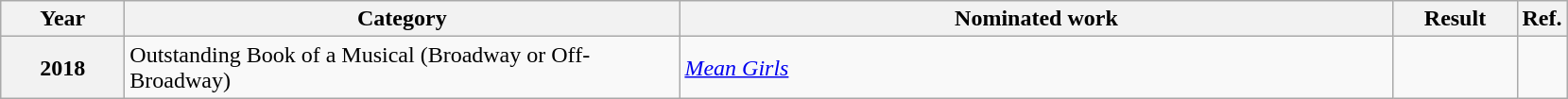<table class=wikitable>
<tr>
<th scope="col" style="width:5em;">Year</th>
<th scope="col" style="width:24em;">Category</th>
<th scope="col" style="width:31em;">Nominated work</th>
<th scope="col" style="width:5em;">Result</th>
<th>Ref.</th>
</tr>
<tr>
<th row=scope style="text-align:center;">2018</th>
<td>Outstanding Book of a Musical (Broadway or Off-Broadway)</td>
<td><em><a href='#'>Mean Girls</a></em></td>
<td></td>
<td style="text-align:center;"></td>
</tr>
</table>
